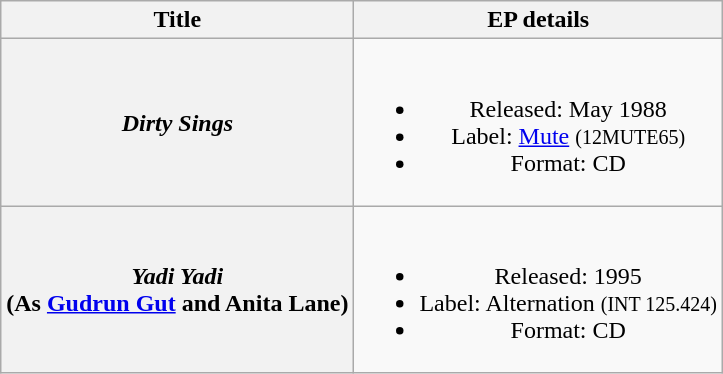<table class="wikitable plainrowheaders" style="text-align:center;" border="1">
<tr>
<th>Title</th>
<th>EP details</th>
</tr>
<tr>
<th scope="row"><em>Dirty Sings</em></th>
<td><br><ul><li>Released: May 1988</li><li>Label: <a href='#'>Mute</a> <small>(12MUTE65)</small></li><li>Format: CD</li></ul></td>
</tr>
<tr>
<th scope="row"><em>Yadi Yadi</em> <br> (As <a href='#'>Gudrun Gut</a> and Anita Lane)</th>
<td><br><ul><li>Released: 1995</li><li>Label: Alternation <small>(INT 125.424)</small></li><li>Format: CD</li></ul></td>
</tr>
</table>
